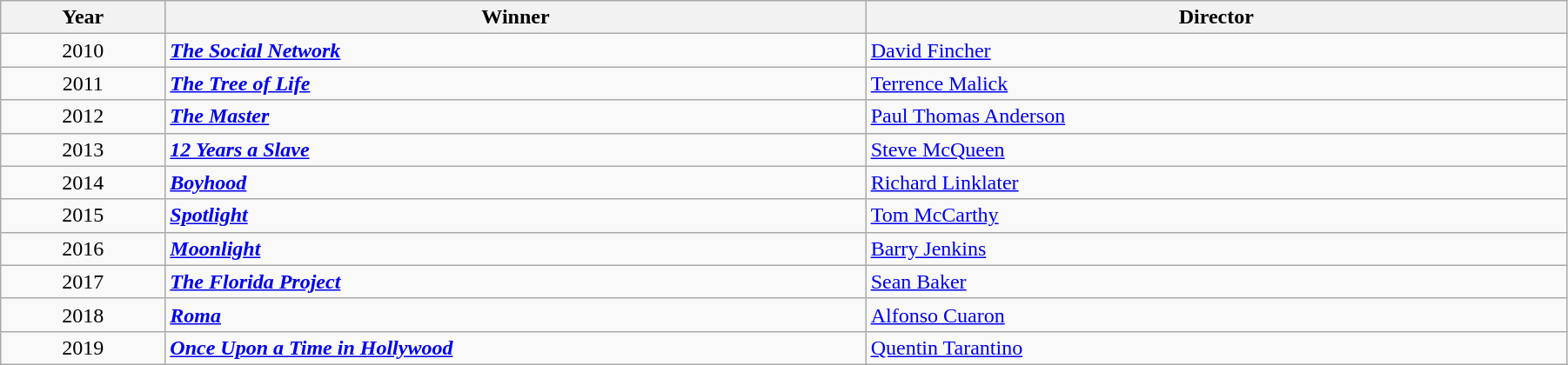<table class="wikitable" width="95%" cellpadding="5">
<tr>
<th width="100"><strong>Year</strong></th>
<th width="450"><strong>Winner</strong></th>
<th width="450"><strong>Director</strong></th>
</tr>
<tr>
<td style="text-align:center;">2010</td>
<td><strong><em><a href='#'>The Social Network</a></em></strong></td>
<td><a href='#'>David Fincher</a></td>
</tr>
<tr>
<td style="text-align:center;">2011</td>
<td><strong><em><a href='#'>The Tree of Life</a></em></strong></td>
<td><a href='#'>Terrence Malick</a></td>
</tr>
<tr>
<td style="text-align:center;">2012</td>
<td><strong><em><a href='#'>The Master</a></em></strong></td>
<td><a href='#'>Paul Thomas Anderson</a></td>
</tr>
<tr>
<td style="text-align:center;">2013</td>
<td><strong><em><a href='#'>12 Years a Slave</a></em></strong></td>
<td><a href='#'>Steve McQueen</a></td>
</tr>
<tr>
<td style="text-align:center;">2014</td>
<td><strong><em><a href='#'>Boyhood</a></em></strong></td>
<td><a href='#'>Richard Linklater</a></td>
</tr>
<tr>
<td style="text-align:center;">2015</td>
<td><strong><em><a href='#'>Spotlight</a></em></strong></td>
<td><a href='#'>Tom McCarthy</a></td>
</tr>
<tr>
<td style="text-align:center;">2016</td>
<td><strong><em><a href='#'>Moonlight</a></em></strong></td>
<td><a href='#'>Barry Jenkins</a></td>
</tr>
<tr>
<td style="text-align:center;">2017</td>
<td><strong><em><a href='#'>The Florida Project</a></em></strong></td>
<td><a href='#'>Sean Baker</a></td>
</tr>
<tr>
<td style="text-align:center;">2018</td>
<td><strong><em><a href='#'>Roma</a></em></strong></td>
<td><a href='#'>Alfonso Cuaron</a></td>
</tr>
<tr>
<td style="text-align:center;">2019</td>
<td><strong><em><a href='#'>Once Upon a Time in Hollywood</a></em></strong></td>
<td><a href='#'>Quentin Tarantino</a></td>
</tr>
</table>
